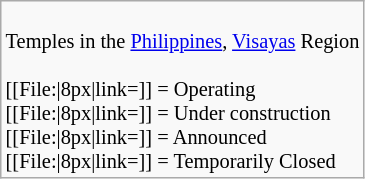<table class="wikitable floatright" style="font-size: 85%;">
<tr>
<td><br>Temples in the <a href='#'>Philippines</a>, <a href='#'>Visayas</a> Region<br><br>[[File:|8px|link=]] = Operating<br>
[[File:|8px|link=]] = Under construction<br>
[[File:|8px|link=]] = Announced<br>
[[File:|8px|link=]] = Temporarily Closed</td>
</tr>
</table>
